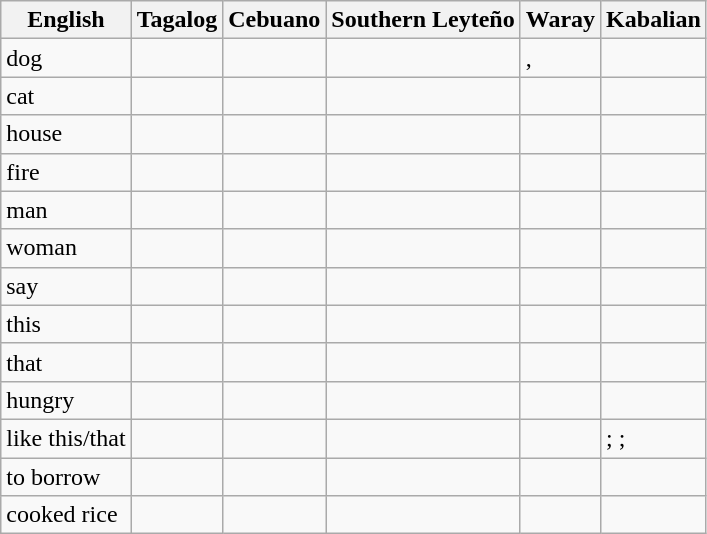<table class="wikitable">
<tr>
<th>English</th>
<th>Tagalog</th>
<th>Cebuano</th>
<th>Southern Leyteño</th>
<th>Waray</th>
<th>Kabalian</th>
</tr>
<tr>
<td>dog</td>
<td></td>
<td></td>
<td></td>
<td>, </td>
<td></td>
</tr>
<tr>
<td>cat</td>
<td></td>
<td></td>
<td></td>
<td></td>
<td></td>
</tr>
<tr>
<td>house</td>
<td></td>
<td></td>
<td></td>
<td></td>
<td></td>
</tr>
<tr>
<td>fire</td>
<td></td>
<td></td>
<td></td>
<td></td>
<td></td>
</tr>
<tr>
<td>man</td>
<td></td>
<td></td>
<td></td>
<td></td>
<td></td>
</tr>
<tr>
<td>woman</td>
<td></td>
<td></td>
<td></td>
<td></td>
<td></td>
</tr>
<tr>
<td>say</td>
<td></td>
<td></td>
<td></td>
<td></td>
<td></td>
</tr>
<tr>
<td>this</td>
<td></td>
<td></td>
<td></td>
<td></td>
<td></td>
</tr>
<tr>
<td>that</td>
<td></td>
<td></td>
<td></td>
<td></td>
<td></td>
</tr>
<tr>
<td>hungry</td>
<td></td>
<td></td>
<td></td>
<td></td>
<td></td>
</tr>
<tr>
<td>like this/that</td>
<td></td>
<td></td>
<td></td>
<td></td>
<td>; ; </td>
</tr>
<tr>
<td>to borrow</td>
<td></td>
<td></td>
<td></td>
<td></td>
<td></td>
</tr>
<tr>
<td>cooked rice</td>
<td></td>
<td></td>
<td></td>
<td></td>
<td></td>
</tr>
</table>
